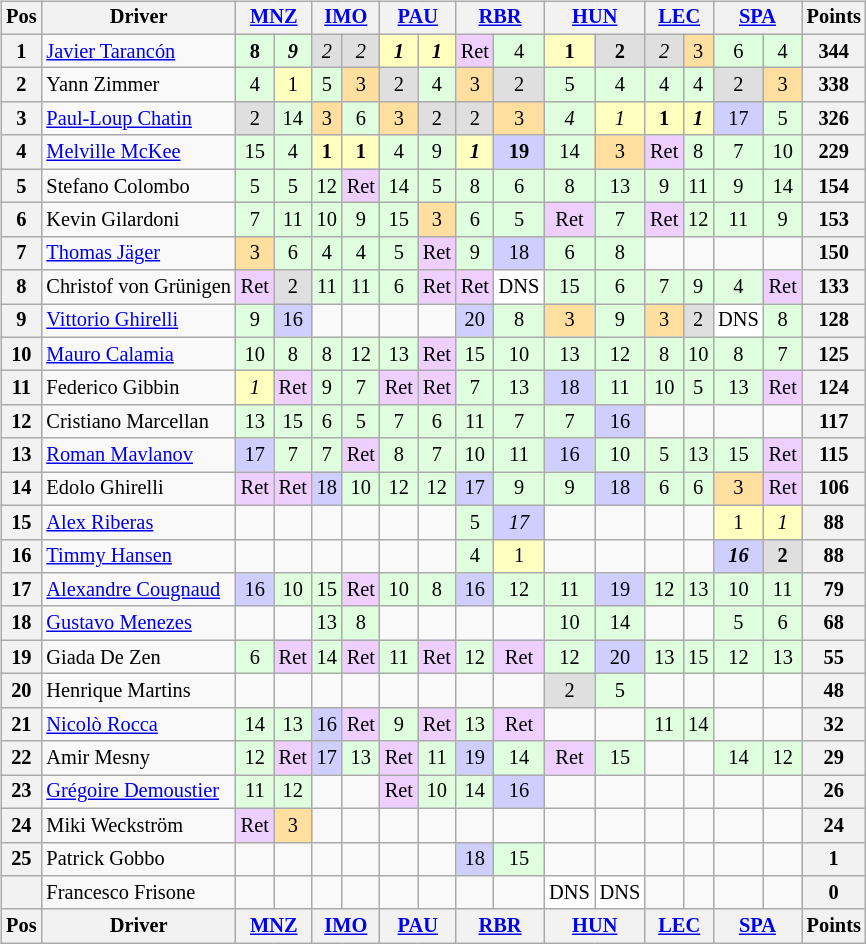<table>
<tr>
<td><br><table class="wikitable" style="font-size: 85%; text-align: center;">
<tr valign="top">
<th valign="middle">Pos</th>
<th valign="middle">Driver</th>
<th colspan=2><a href='#'>MNZ</a><br></th>
<th colspan=2><a href='#'>IMO</a><br></th>
<th colspan=2><a href='#'>PAU</a><br></th>
<th colspan=2><a href='#'>RBR</a><br></th>
<th colspan=2><a href='#'>HUN</a><br></th>
<th colspan=2><a href='#'>LEC</a><br></th>
<th colspan=2><a href='#'>SPA</a><br></th>
<th valign="middle">Points</th>
</tr>
<tr>
<th>1</th>
<td align=left> <a href='#'>Javier Tarancón</a></td>
<td style="background:#DFFFDF;"><strong>8</strong></td>
<td style="background:#DFFFDF;"><strong><em>9</em></strong></td>
<td style="background:#DFDFDF;"><em>2</em></td>
<td style="background:#DFDFDF;"><em>2</em></td>
<td style="background:#FFFFBF;"><strong><em>1</em></strong></td>
<td style="background:#FFFFBF;"><strong><em>1</em></strong></td>
<td style="background:#EFCFFF;">Ret</td>
<td style="background:#DFFFDF;">4</td>
<td style="background:#FFFFBF;"><strong>1</strong></td>
<td style="background:#DFDFDF;"><strong>2</strong></td>
<td style="background:#DFDFDF;"><em>2</em></td>
<td style="background:#FFDF9F;">3</td>
<td style="background:#DFFFDF;">6</td>
<td style="background:#DFFFDF;">4</td>
<th>344</th>
</tr>
<tr>
<th>2</th>
<td align=left> Yann Zimmer</td>
<td style="background:#DFFFDF;">4</td>
<td style="background:#FFFFBF;">1</td>
<td style="background:#DFFFDF;">5</td>
<td style="background:#FFDF9F;">3</td>
<td style="background:#DFDFDF;">2</td>
<td style="background:#DFFFDF;">4</td>
<td style="background:#FFDF9F;">3</td>
<td style="background:#DFDFDF;">2</td>
<td style="background:#DFFFDF;">5</td>
<td style="background:#DFFFDF;">4</td>
<td style="background:#DFFFDF;">4</td>
<td style="background:#DFFFDF;">4</td>
<td style="background:#DFDFDF;">2</td>
<td style="background:#FFDF9F;">3</td>
<th>338</th>
</tr>
<tr>
<th>3</th>
<td align=left> <a href='#'>Paul-Loup Chatin</a></td>
<td style="background:#DFDFDF;">2</td>
<td style="background:#DFFFDF;">14</td>
<td style="background:#FFDF9F;">3</td>
<td style="background:#DFFFDF;">6</td>
<td style="background:#FFDF9F;">3</td>
<td style="background:#DFDFDF;">2</td>
<td style="background:#DFDFDF;">2</td>
<td style="background:#FFDF9F;">3</td>
<td style="background:#DFFFDF;"><em>4</em></td>
<td style="background:#FFFFBF;"><em>1</em></td>
<td style="background:#FFFFBF;"><strong>1</strong></td>
<td style="background:#FFFFBF;"><strong><em>1</em></strong></td>
<td style="background:#CFCFFF;">17</td>
<td style="background:#DFFFDF;">5</td>
<th>326</th>
</tr>
<tr>
<th>4</th>
<td align=left> <a href='#'>Melville McKee</a></td>
<td style="background:#DFFFDF;">15</td>
<td style="background:#DFFFDF;">4</td>
<td style="background:#FFFFBF;"><strong>1</strong></td>
<td style="background:#FFFFBF;"><strong>1</strong></td>
<td style="background:#DFFFDF;">4</td>
<td style="background:#DFFFDF;">9</td>
<td style="background:#FFFFBF;"><strong><em>1</em></strong></td>
<td style="background:#CFCFFF;"><strong>19</strong></td>
<td style="background:#DFFFDF;">14</td>
<td style="background:#FFDF9F;">3</td>
<td style="background:#EFCFFF;">Ret</td>
<td style="background:#DFFFDF;">8</td>
<td style="background:#DFFFDF;">7</td>
<td style="background:#DFFFDF;">10</td>
<th>229</th>
</tr>
<tr>
<th>5</th>
<td align=left> Stefano Colombo</td>
<td style="background:#DFFFDF;">5</td>
<td style="background:#DFFFDF;">5</td>
<td style="background:#DFFFDF;">12</td>
<td style="background:#EFCFFF;">Ret</td>
<td style="background:#DFFFDF;">14</td>
<td style="background:#DFFFDF;">5</td>
<td style="background:#DFFFDF;">8</td>
<td style="background:#DFFFDF;">6</td>
<td style="background:#DFFFDF;">8</td>
<td style="background:#DFFFDF;">13</td>
<td style="background:#DFFFDF;">9</td>
<td style="background:#DFFFDF;">11</td>
<td style="background:#DFFFDF;">9</td>
<td style="background:#DFFFDF;">14</td>
<th>154</th>
</tr>
<tr>
<th>6</th>
<td align=left> Kevin Gilardoni</td>
<td style="background:#DFFFDF;">7</td>
<td style="background:#DFFFDF;">11</td>
<td style="background:#DFFFDF;">10</td>
<td style="background:#DFFFDF;">9</td>
<td style="background:#DFFFDF;">15</td>
<td style="background:#FFDF9F;">3</td>
<td style="background:#DFFFDF;">6</td>
<td style="background:#DFFFDF;">5</td>
<td style="background:#EFCFFF;">Ret</td>
<td style="background:#DFFFDF;">7</td>
<td style="background:#EFCFFF;">Ret</td>
<td style="background:#DFFFDF;">12</td>
<td style="background:#DFFFDF;">11</td>
<td style="background:#DFFFDF;">9</td>
<th>153</th>
</tr>
<tr>
<th>7</th>
<td align=left> <a href='#'>Thomas Jäger</a></td>
<td style="background:#FFDF9F;">3</td>
<td style="background:#DFFFDF;">6</td>
<td style="background:#DFFFDF;">4</td>
<td style="background:#DFFFDF;">4</td>
<td style="background:#DFFFDF;">5</td>
<td style="background:#EFCFFF;">Ret</td>
<td style="background:#DFFFDF;">9</td>
<td style="background:#CFCFFF;">18</td>
<td style="background:#DFFFDF;">6</td>
<td style="background:#DFFFDF;">8</td>
<td></td>
<td></td>
<td></td>
<td></td>
<th>150</th>
</tr>
<tr>
<th>8</th>
<td align=left> Christof von Grünigen</td>
<td style="background:#EFCFFF;">Ret</td>
<td style="background:#DFDFDF;">2</td>
<td style="background:#DFFFDF;">11</td>
<td style="background:#DFFFDF;">11</td>
<td style="background:#DFFFDF;">6</td>
<td style="background:#EFCFFF;">Ret</td>
<td style="background:#EFCFFF;">Ret</td>
<td style="background:#FFFFFF;">DNS</td>
<td style="background:#DFFFDF;">15</td>
<td style="background:#DFFFDF;">6</td>
<td style="background:#DFFFDF;">7</td>
<td style="background:#DFFFDF;">9</td>
<td style="background:#DFFFDF;">4</td>
<td style="background:#EFCFFF;">Ret</td>
<th>133</th>
</tr>
<tr>
<th>9</th>
<td align=left> <a href='#'>Vittorio Ghirelli</a></td>
<td style="background:#DFFFDF;">9</td>
<td style="background:#CFCFFF;">16</td>
<td></td>
<td></td>
<td></td>
<td></td>
<td style="background:#CFCFFF;">20</td>
<td style="background:#DFFFDF;">8</td>
<td style="background:#FFDF9F;">3</td>
<td style="background:#DFFFDF;">9</td>
<td style="background:#FFDF9F;">3</td>
<td style="background:#DFDFDF;">2</td>
<td style="background:#FFFFFF;">DNS</td>
<td style="background:#DFFFDF;">8</td>
<th>128</th>
</tr>
<tr>
<th>10</th>
<td align=left> <a href='#'>Mauro Calamia</a></td>
<td style="background:#DFFFDF;">10</td>
<td style="background:#DFFFDF;">8</td>
<td style="background:#DFFFDF;">8</td>
<td style="background:#DFFFDF;">12</td>
<td style="background:#DFFFDF;">13</td>
<td style="background:#EFCFFF;">Ret</td>
<td style="background:#DFFFDF;">15</td>
<td style="background:#DFFFDF;">10</td>
<td style="background:#DFFFDF;">13</td>
<td style="background:#DFFFDF;">12</td>
<td style="background:#DFFFDF;">8</td>
<td style="background:#DFFFDF;">10</td>
<td style="background:#DFFFDF;">8</td>
<td style="background:#DFFFDF;">7</td>
<th>125</th>
</tr>
<tr>
<th>11</th>
<td align=left> Federico Gibbin</td>
<td style="background:#FFFFBF;"><em>1</em></td>
<td style="background:#EFCFFF;">Ret</td>
<td style="background:#DFFFDF;">9</td>
<td style="background:#DFFFDF;">7</td>
<td style="background:#EFCFFF;">Ret</td>
<td style="background:#EFCFFF;">Ret</td>
<td style="background:#DFFFDF;">7</td>
<td style="background:#DFFFDF;">13</td>
<td style="background:#CFCFFF;">18</td>
<td style="background:#DFFFDF;">11</td>
<td style="background:#DFFFDF;">10</td>
<td style="background:#DFFFDF;">5</td>
<td style="background:#DFFFDF;">13</td>
<td style="background:#EFCFFF;">Ret</td>
<th>124</th>
</tr>
<tr>
<th>12</th>
<td align=left> Cristiano Marcellan</td>
<td style="background:#DFFFDF;">13</td>
<td style="background:#DFFFDF;">15</td>
<td style="background:#DFFFDF;">6</td>
<td style="background:#DFFFDF;">5</td>
<td style="background:#DFFFDF;">7</td>
<td style="background:#DFFFDF;">6</td>
<td style="background:#DFFFDF;">11</td>
<td style="background:#DFFFDF;">7</td>
<td style="background:#DFFFDF;">7</td>
<td style="background:#CFCFFF;">16</td>
<td></td>
<td></td>
<td></td>
<td></td>
<th>117</th>
</tr>
<tr>
<th>13</th>
<td align=left> <a href='#'>Roman Mavlanov</a></td>
<td style="background:#CFCFFF;">17</td>
<td style="background:#DFFFDF;">7</td>
<td style="background:#DFFFDF;">7</td>
<td style="background:#EFCFFF;">Ret</td>
<td style="background:#DFFFDF;">8</td>
<td style="background:#DFFFDF;">7</td>
<td style="background:#DFFFDF;">10</td>
<td style="background:#DFFFDF;">11</td>
<td style="background:#CFCFFF;">16</td>
<td style="background:#DFFFDF;">10</td>
<td style="background:#DFFFDF;">5</td>
<td style="background:#DFFFDF;">13</td>
<td style="background:#DFFFDF;">15</td>
<td style="background:#EFCFFF;">Ret</td>
<th>115</th>
</tr>
<tr>
<th>14</th>
<td align=left> Edolo Ghirelli</td>
<td style="background:#EFCFFF;">Ret</td>
<td style="background:#EFCFFF;">Ret</td>
<td style="background:#CFCFFF;">18</td>
<td style="background:#DFFFDF;">10</td>
<td style="background:#DFFFDF;">12</td>
<td style="background:#DFFFDF;">12</td>
<td style="background:#CFCFFF;">17</td>
<td style="background:#DFFFDF;">9</td>
<td style="background:#DFFFDF;">9</td>
<td style="background:#CFCFFF;">18</td>
<td style="background:#DFFFDF;">6</td>
<td style="background:#DFFFDF;">6</td>
<td style="background:#FFDF9F;">3</td>
<td style="background:#EFCFFF;">Ret</td>
<th>106</th>
</tr>
<tr>
<th>15</th>
<td align=left> <a href='#'>Alex Riberas</a></td>
<td></td>
<td></td>
<td></td>
<td></td>
<td></td>
<td></td>
<td style="background:#DFFFDF;">5</td>
<td style="background:#CFCFFF;"><em>17</em></td>
<td></td>
<td></td>
<td></td>
<td></td>
<td style="background:#FFFFBF;">1</td>
<td style="background:#FFFFBF;"><em>1</em></td>
<th>88</th>
</tr>
<tr>
<th>16</th>
<td align=left> <a href='#'>Timmy Hansen</a></td>
<td></td>
<td></td>
<td></td>
<td></td>
<td></td>
<td></td>
<td style="background:#DFFFDF;">4</td>
<td style="background:#FFFFBF;">1</td>
<td></td>
<td></td>
<td></td>
<td></td>
<td style="background:#CFCFFF;"><strong><em>16</em></strong></td>
<td style="background:#DFDFDF;"><strong>2</strong></td>
<th>88</th>
</tr>
<tr>
<th>17</th>
<td align=left nowrap> <a href='#'>Alexandre Cougnaud</a></td>
<td style="background:#CFCFFF;">16</td>
<td style="background:#DFFFDF;">10</td>
<td style="background:#DFFFDF;">15</td>
<td style="background:#EFCFFF;">Ret</td>
<td style="background:#DFFFDF;">10</td>
<td style="background:#DFFFDF;">8</td>
<td style="background:#CFCFFF;">16</td>
<td style="background:#DFFFDF;">12</td>
<td style="background:#DFFFDF;">11</td>
<td style="background:#CFCFFF;">19</td>
<td style="background:#DFFFDF;">12</td>
<td style="background:#DFFFDF;">13</td>
<td style="background:#DFFFDF;">10</td>
<td style="background:#DFFFDF;">11</td>
<th>79</th>
</tr>
<tr>
<th>18</th>
<td align=left> <a href='#'>Gustavo Menezes</a></td>
<td></td>
<td></td>
<td style="background:#DFFFDF;">13</td>
<td style="background:#DFFFDF;">8</td>
<td></td>
<td></td>
<td></td>
<td></td>
<td style="background:#DFFFDF;">10</td>
<td style="background:#DFFFDF;">14</td>
<td></td>
<td></td>
<td style="background:#DFFFDF;">5</td>
<td style="background:#DFFFDF;">6</td>
<th>68</th>
</tr>
<tr>
<th>19</th>
<td align=left> Giada De Zen</td>
<td style="background:#DFFFDF;">6</td>
<td style="background:#EFCFFF;">Ret</td>
<td style="background:#DFFFDF;">14</td>
<td style="background:#EFCFFF;">Ret</td>
<td style="background:#DFFFDF;">11</td>
<td style="background:#EFCFFF;">Ret</td>
<td style="background:#DFFFDF;">12</td>
<td style="background:#EFCFFF;">Ret</td>
<td style="background:#DFFFDF;">12</td>
<td style="background:#CFCFFF;">20</td>
<td style="background:#DFFFDF;">13</td>
<td style="background:#DFFFDF;">15</td>
<td style="background:#DFFFDF;">12</td>
<td style="background:#DFFFDF;">13</td>
<th>55</th>
</tr>
<tr>
<th>20</th>
<td align=left> Henrique Martins</td>
<td></td>
<td></td>
<td></td>
<td></td>
<td></td>
<td></td>
<td></td>
<td></td>
<td style="background:#DFDFDF;">2</td>
<td style="background:#DFFFDF;">5</td>
<td></td>
<td></td>
<td></td>
<td></td>
<th>48</th>
</tr>
<tr>
<th>21</th>
<td align=left> <a href='#'>Nicolò Rocca</a></td>
<td style="background:#DFFFDF;">14</td>
<td style="background:#DFFFDF;">13</td>
<td style="background:#CFCFFF;">16</td>
<td style="background:#EFCFFF;">Ret</td>
<td style="background:#DFFFDF;">9</td>
<td style="background:#EFCFFF;">Ret</td>
<td style="background:#DFFFDF;">13</td>
<td style="background:#EFCFFF;">Ret</td>
<td></td>
<td></td>
<td style="background:#DFFFDF;">11</td>
<td style="background:#DFFFDF;">14</td>
<td></td>
<td></td>
<th>32</th>
</tr>
<tr>
<th>22</th>
<td align=left> Amir Mesny</td>
<td style="background:#DFFFDF;">12</td>
<td style="background:#EFCFFF;">Ret</td>
<td style="background:#CFCFFF;">17</td>
<td style="background:#DFFFDF;">13</td>
<td style="background:#EFCFFF;">Ret</td>
<td style="background:#DFFFDF;">11</td>
<td style="background:#CFCFFF;">19</td>
<td style="background:#DFFFDF;">14</td>
<td style="background:#EFCFFF;">Ret</td>
<td style="background:#DFFFDF;">15</td>
<td></td>
<td></td>
<td style="background:#DFFFDF;">14</td>
<td style="background:#DFFFDF;">12</td>
<th>29</th>
</tr>
<tr>
<th>23</th>
<td align=left> <a href='#'>Grégoire Demoustier</a></td>
<td style="background:#DFFFDF;">11</td>
<td style="background:#DFFFDF;">12</td>
<td></td>
<td></td>
<td style="background:#EFCFFF;">Ret</td>
<td style="background:#DFFFDF;">10</td>
<td style="background:#DFFFDF;">14</td>
<td style="background:#CFCFFF;">16</td>
<td></td>
<td></td>
<td></td>
<td></td>
<td></td>
<td></td>
<th>26</th>
</tr>
<tr>
<th>24</th>
<td align=left> Miki Weckström</td>
<td style="background:#EFCFFF;">Ret</td>
<td style="background:#FFDF9F;">3</td>
<td></td>
<td></td>
<td></td>
<td></td>
<td></td>
<td></td>
<td></td>
<td></td>
<td></td>
<td></td>
<td></td>
<td></td>
<th>24</th>
</tr>
<tr>
<th>25</th>
<td align=left> Patrick Gobbo</td>
<td></td>
<td></td>
<td></td>
<td></td>
<td></td>
<td></td>
<td style="background:#CFCFFF;">18</td>
<td style="background:#DFFFDF;">15</td>
<td></td>
<td></td>
<td></td>
<td></td>
<td></td>
<td></td>
<th>1</th>
</tr>
<tr>
<th></th>
<td align=left> Francesco Frisone</td>
<td></td>
<td></td>
<td></td>
<td></td>
<td></td>
<td></td>
<td></td>
<td></td>
<td style="background:#FFFFFF;">DNS</td>
<td style="background:#FFFFFF;">DNS</td>
<td></td>
<td></td>
<td></td>
<td></td>
<th>0</th>
</tr>
<tr valign="top">
<th valign="middle">Pos</th>
<th valign="middle">Driver</th>
<th colspan=2><a href='#'>MNZ</a><br></th>
<th colspan=2><a href='#'>IMO</a><br></th>
<th colspan=2><a href='#'>PAU</a><br></th>
<th colspan=2><a href='#'>RBR</a><br></th>
<th colspan=2><a href='#'>HUN</a><br></th>
<th colspan=2><a href='#'>LEC</a><br></th>
<th colspan=2><a href='#'>SPA</a><br></th>
<th valign="middle">Points</th>
</tr>
</table>
</td>
<td valign="top"><br></td>
</tr>
</table>
